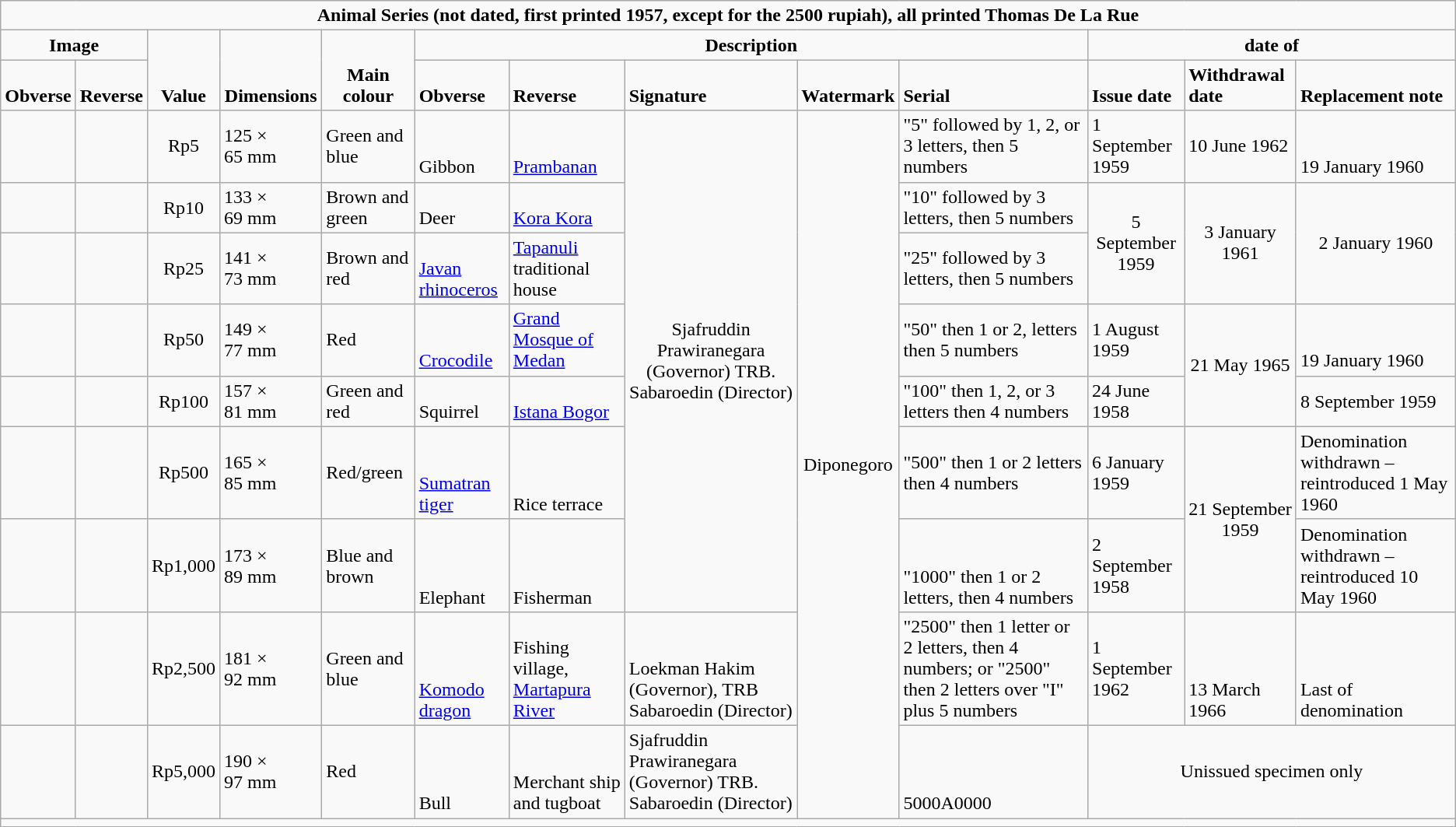<table class="wikitable" >
<tr style="text-align:center; font-weight:bold; vertical-align:bottom;">
<td colspan="13">Animal Series (not dated, first printed 1957, except for the 2500 rupiah), all printed Thomas De La Rue</td>
</tr>
<tr style="text-align:center; font-weight:bold; vertical-align:bottom;">
<td colspan="2">Image</td>
<td rowspan="2">Value</td>
<td rowspan="2">Dimensions</td>
<td rowspan="2">Main colour</td>
<td colspan="5">Description</td>
<td colspan="3">date of</td>
</tr>
<tr style="font-weight:bold; vertical-align:bottom;">
<td>Obverse</td>
<td>Reverse</td>
<td>Obverse</td>
<td>Reverse</td>
<td>Signature</td>
<td>Watermark</td>
<td>Serial</td>
<td>Issue date</td>
<td>Withdrawal date</td>
<td>Replacement note</td>
</tr>
<tr>
<td style="font-weight:bold; vertical-align:bottom;"></td>
<td style="font-weight:bold; vertical-align:bottom;"></td>
<td style="text-align:center;">Rp5</td>
<td>125  × 65 mm</td>
<td>Green and blue</td>
<td style="vertical-align:bottom;">Gibbon</td>
<td style="vertical-align:bottom;"><a href='#'>Prambanan</a></td>
<td rowspan="7" style="text-align:center;">Sjafruddin Prawiranegara (Governor) TRB. Sabaroedin (Director)</td>
<td rowspan="9" style="text-align:center;">Diponegoro</td>
<td>"5" followed by 1, 2, or 3 letters, then 5 numbers</td>
<td>1 September 1959</td>
<td>10 June 1962</td>
<td style="vertical-align:bottom;">19 January 1960</td>
</tr>
<tr>
<td style="font-weight:bold; vertical-align:bottom;"></td>
<td style="font-weight:bold; vertical-align:bottom;"></td>
<td style="text-align:center;">Rp10</td>
<td>133  × 69 mm</td>
<td>Brown and green</td>
<td style="vertical-align:bottom;">Deer</td>
<td style="vertical-align:bottom;"><a href='#'>Kora Kora</a></td>
<td>"10" followed by 3 letters, then 5 numbers</td>
<td rowspan="2" style="text-align:center;">5 September 1959</td>
<td rowspan="2" style="text-align:center;">3 January 1961</td>
<td rowspan="2" style="text-align:center;">2 January 1960</td>
</tr>
<tr>
<td style="font-weight:bold; vertical-align:bottom;"></td>
<td style="font-weight:bold; vertical-align:bottom;"></td>
<td style="text-align:center;">Rp25</td>
<td>141  × 73 mm</td>
<td>Brown and red</td>
<td style="vertical-align:bottom;"><a href='#'>Javan rhinoceros</a></td>
<td style="vertical-align:bottom;"><a href='#'>Tapanuli</a> traditional house</td>
<td>"25" followed by 3 letters, then 5 numbers</td>
</tr>
<tr>
<td style="font-weight:bold; vertical-align:bottom;"></td>
<td style="font-weight:bold; vertical-align:bottom;"></td>
<td style="text-align:center;">Rp50</td>
<td>149  × 77 mm</td>
<td>Red</td>
<td style="vertical-align:bottom;"><a href='#'>Crocodile</a></td>
<td style="vertical-align:bottom;"><a href='#'>Grand Mosque of Medan</a></td>
<td>"50" then 1 or 2, letters then 5 numbers</td>
<td>1 August 1959</td>
<td rowspan="2" style="text-align:center;">21 May 1965</td>
<td style="vertical-align:bottom;">19 January 1960</td>
</tr>
<tr>
<td style="font-weight:bold; vertical-align:bottom;"></td>
<td style="font-weight:bold; vertical-align:bottom;"></td>
<td style="text-align:center;">Rp100</td>
<td>157  × 81 mm</td>
<td>Green and red</td>
<td style="vertical-align:bottom;">Squirrel</td>
<td style="vertical-align:bottom;"><a href='#'>Istana Bogor</a></td>
<td>"100" then 1, 2, or 3 letters then 4 numbers</td>
<td>24 June 1958</td>
<td>8 September 1959</td>
</tr>
<tr>
<td style="font-weight:bold; vertical-align:bottom;"></td>
<td style="font-weight:bold; vertical-align:bottom;"></td>
<td style="text-align:center;">Rp500</td>
<td>165  × 85 mm</td>
<td>Red/green</td>
<td style="vertical-align:bottom;"><a href='#'>Sumatran tiger</a></td>
<td style="vertical-align:bottom;">Rice terrace</td>
<td>"500" then 1 or 2 letters then 4 numbers</td>
<td>6 January 1959</td>
<td rowspan="2" style="text-align:center;">21 September 1959</td>
<td style="vertical-align:bottom;">Denomination withdrawn – reintroduced 1 May 1960</td>
</tr>
<tr>
<td style="font-weight:bold; vertical-align:bottom;"></td>
<td style="font-weight:bold; vertical-align:bottom;"></td>
<td style="text-align:center;">Rp1,000</td>
<td>173  × 89 mm</td>
<td>Blue and brown</td>
<td style="vertical-align:bottom;">Elephant</td>
<td style="vertical-align:bottom;">Fisherman</td>
<td style="vertical-align:bottom;">"1000" then 1 or 2 letters, then 4 numbers</td>
<td>2 September 1958</td>
<td style="vertical-align:bottom;">Denomination withdrawn – reintroduced 10 May 1960</td>
</tr>
<tr>
<td style="font-weight:bold; vertical-align:bottom;"></td>
<td style="font-weight:bold; vertical-align:bottom;"></td>
<td style="text-align:center;">Rp2,500</td>
<td>181  × 92 mm</td>
<td>Green and blue</td>
<td style="vertical-align:bottom;"><a href='#'>Komodo dragon</a></td>
<td style="vertical-align:bottom;">Fishing village, <a href='#'>Martapura River</a></td>
<td style="vertical-align:bottom;">Loekman Hakim (Governor), TRB Sabaroedin (Director)</td>
<td style="vertical-align:bottom;">"2500" then 1 letter or 2 letters, then 4 numbers; or "2500" then 2 letters over "I" plus 5 numbers</td>
<td>1 September 1962</td>
<td style="vertical-align:bottom;">13 March 1966</td>
<td style="vertical-align:bottom;">Last of denomination</td>
</tr>
<tr>
<td style="font-weight:bold; vertical-align:bottom;"></td>
<td style="font-weight:bold; vertical-align:bottom;"></td>
<td style="text-align:center;">Rp5,000</td>
<td>190  × 97 mm</td>
<td>Red</td>
<td style="vertical-align:bottom;">Bull</td>
<td style="vertical-align:bottom;">Merchant ship and tugboat</td>
<td style="vertical-align:bottom;">Sjafruddin Prawiranegara (Governor) TRB. Sabaroedin (Director)</td>
<td style="vertical-align:bottom;">5000A0000</td>
<td colspan="3" style="text-align:center;">Unissued specimen only</td>
</tr>
<tr style="text-align:center; vertical-align:bottom;">
<td colspan="13"></td>
</tr>
</table>
